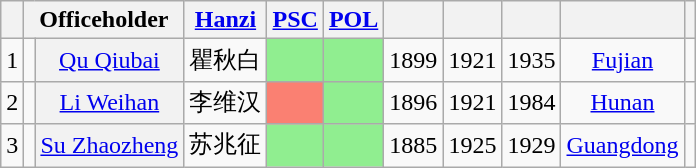<table class="wikitable sortable" style=text-align:center>
<tr>
<th scope=col></th>
<th scope=col colspan="2">Officeholder</th>
<th scope=col><a href='#'>Hanzi</a></th>
<th scope=col><a href='#'>PSC</a></th>
<th scope=col><a href='#'>POL</a></th>
<th scope=col></th>
<th scope=col></th>
<th scope=col></th>
<th scope=col></th>
<th scope=col class="unsortable"></th>
</tr>
<tr>
<td>1</td>
<td></td>
<th align="center" scope="row" style="font-weight:normal;"><a href='#'>Qu Qiubai</a></th>
<td data-sort-value="53">瞿秋白</td>
<td bgcolor = LightGreen></td>
<td bgcolor = LightGreen></td>
<td>1899</td>
<td>1921</td>
<td>1935</td>
<td><a href='#'>Fujian</a></td>
<td></td>
</tr>
<tr>
<td>2</td>
<td></td>
<th align="center" scope="row" style="font-weight:normal;"><a href='#'>Li Weihan</a></th>
<td data-sort-value="53">李维汉</td>
<td bgcolor = Salmon></td>
<td bgcolor = LightGreen></td>
<td>1896</td>
<td>1921</td>
<td>1984</td>
<td><a href='#'>Hunan</a></td>
<td></td>
</tr>
<tr>
<td>3</td>
<td></td>
<th align="center" scope="row" style="font-weight:normal;"><a href='#'>Su Zhaozheng</a></th>
<td data-sort-value="53">苏兆征</td>
<td bgcolor = LightGreen></td>
<td bgcolor = LightGreen></td>
<td>1885</td>
<td>1925</td>
<td>1929</td>
<td><a href='#'>Guangdong</a></td>
<td></td>
</tr>
</table>
